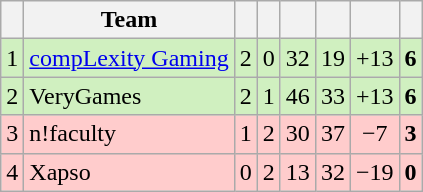<table class="wikitable" style="text-align: center;">
<tr>
<th></th>
<th>Team</th>
<th></th>
<th></th>
<th></th>
<th></th>
<th></th>
<th></th>
</tr>
<tr style="background: #D0F0C0;">
<td>1</td>
<td style="text-align: left;"><a href='#'>compLexity Gaming</a></td>
<td>2</td>
<td>0</td>
<td>32</td>
<td>19</td>
<td>+13</td>
<td><strong>6</strong></td>
</tr>
<tr style="background: #D0F0C0;">
<td>2</td>
<td style="text-align: left;">VeryGames</td>
<td>2</td>
<td>1</td>
<td>46</td>
<td>33</td>
<td>+13</td>
<td><strong>6</strong></td>
</tr>
<tr style="background: #FFCCCC;">
<td>3</td>
<td style="text-align: left;">n!faculty</td>
<td>1</td>
<td>2</td>
<td>30</td>
<td>37</td>
<td>−7</td>
<td><strong>3</strong></td>
</tr>
<tr style="background: #FFCCCC;">
<td>4</td>
<td style="text-align: left;">Xapso</td>
<td>0</td>
<td>2</td>
<td>13</td>
<td>32</td>
<td>−19</td>
<td><strong>0</strong></td>
</tr>
</table>
